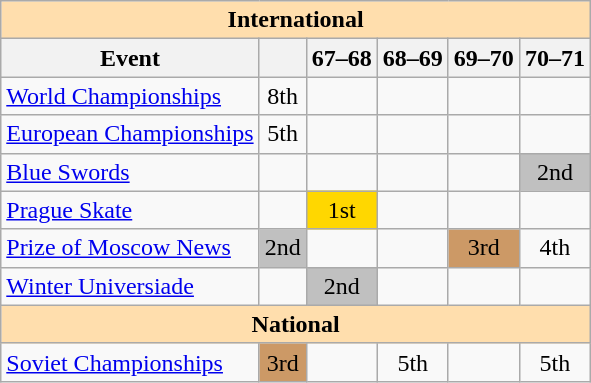<table class="wikitable" style="text-align:center">
<tr>
<th style="background-color: #ffdead; " colspan=6 align=center>International</th>
</tr>
<tr>
<th>Event</th>
<th></th>
<th>67–68</th>
<th>68–69</th>
<th>69–70</th>
<th>70–71</th>
</tr>
<tr>
<td align=left><a href='#'>World Championships</a></td>
<td>8th</td>
<td></td>
<td></td>
<td></td>
<td></td>
</tr>
<tr>
<td align=left><a href='#'>European Championships</a></td>
<td>5th</td>
<td></td>
<td></td>
<td></td>
<td></td>
</tr>
<tr>
<td align=left><a href='#'>Blue Swords</a></td>
<td></td>
<td></td>
<td></td>
<td></td>
<td bgcolor=silver>2nd</td>
</tr>
<tr>
<td align=left><a href='#'>Prague Skate</a></td>
<td></td>
<td bgcolor=gold>1st</td>
<td></td>
<td></td>
<td></td>
</tr>
<tr>
<td align=left><a href='#'>Prize of Moscow News</a></td>
<td bgcolor=silver>2nd</td>
<td></td>
<td></td>
<td bgcolor=cc9966>3rd</td>
<td>4th</td>
</tr>
<tr>
<td align=left><a href='#'>Winter Universiade</a></td>
<td></td>
<td bgcolor=silver>2nd</td>
<td></td>
<td></td>
<td></td>
</tr>
<tr>
<th style="background-color: #ffdead; " colspan=6 align=center>National</th>
</tr>
<tr>
<td align=left><a href='#'>Soviet Championships</a></td>
<td bgcolor=cc9966>3rd</td>
<td></td>
<td>5th</td>
<td></td>
<td>5th</td>
</tr>
</table>
